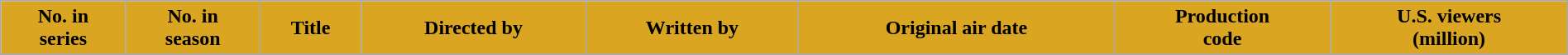<table class="wikitable plainrowheaders" style="width: 100%; margin-right: 0;">
<tr>
<th style="background:#DAA520">No. in<br>series</th>
<th style="background:#DAA520">No. in<br>season</th>
<th style="background:#DAA520">Title</th>
<th style="background:#DAA520">Directed by</th>
<th style="background:#DAA520">Written by</th>
<th style="background:#DAA520">Original air date</th>
<th style="background:#DAA520">Production<br>code</th>
<th style="background:#DAA520">U.S. viewers<br>(million)</th>
</tr>
<tr>
</tr>
</table>
